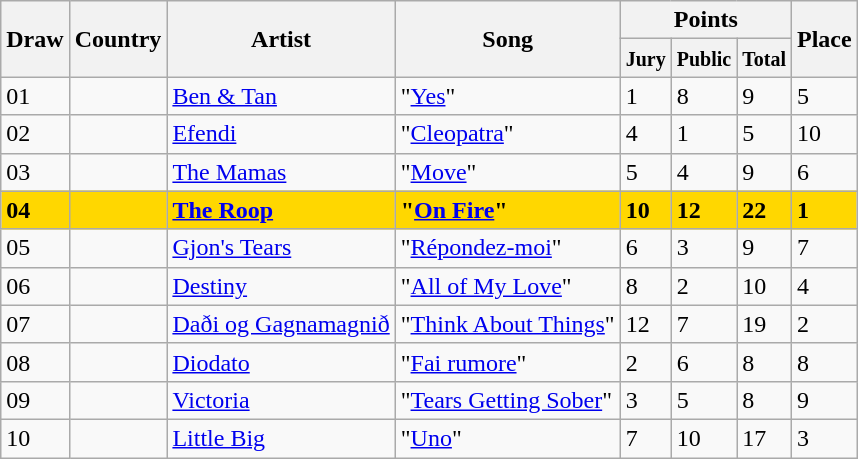<table class="sortable wikitable">
<tr>
<th rowspan="2">Draw</th>
<th rowspan="2">Country</th>
<th rowspan="2">Artist</th>
<th rowspan="2">Song</th>
<th colspan="3">Points</th>
<th rowspan="2">Place</th>
</tr>
<tr>
<th><small>Jury</small></th>
<th><small>Public</small></th>
<th><small>Total</small></th>
</tr>
<tr>
<td>01</td>
<td></td>
<td><a href='#'>Ben & Tan</a></td>
<td>"<a href='#'>Yes</a>"</td>
<td>1</td>
<td>8</td>
<td>9</td>
<td>5</td>
</tr>
<tr>
<td>02</td>
<td></td>
<td><a href='#'>Efendi</a></td>
<td>"<a href='#'>Cleopatra</a>"</td>
<td>4</td>
<td>1</td>
<td>5</td>
<td>10</td>
</tr>
<tr>
<td>03</td>
<td></td>
<td><a href='#'>The Mamas</a></td>
<td>"<a href='#'>Move</a>"</td>
<td>5</td>
<td>4</td>
<td>9</td>
<td>6</td>
</tr>
<tr style="background: gold; font-weight: bold;">
<td>04</td>
<td></td>
<td><a href='#'>The Roop</a></td>
<td>"<a href='#'>On Fire</a>"</td>
<td>10</td>
<td>12</td>
<td>22</td>
<td>1</td>
</tr>
<tr>
<td>05</td>
<td></td>
<td><a href='#'>Gjon's Tears</a></td>
<td>"<a href='#'>Répondez-moi</a>"</td>
<td>6</td>
<td>3</td>
<td>9</td>
<td>7</td>
</tr>
<tr>
<td>06</td>
<td></td>
<td><a href='#'>Destiny</a></td>
<td>"<a href='#'>All of My Love</a>"</td>
<td>8</td>
<td>2</td>
<td>10</td>
<td>4</td>
</tr>
<tr>
<td>07</td>
<td></td>
<td><a href='#'>Daði og Gagnamagnið</a></td>
<td>"<a href='#'>Think About Things</a>"</td>
<td>12</td>
<td>7</td>
<td>19</td>
<td>2</td>
</tr>
<tr>
<td>08</td>
<td></td>
<td><a href='#'>Diodato</a></td>
<td>"<a href='#'>Fai rumore</a>"</td>
<td>2</td>
<td>6</td>
<td>8</td>
<td>8</td>
</tr>
<tr>
<td>09</td>
<td></td>
<td><a href='#'>Victoria</a></td>
<td>"<a href='#'>Tears Getting Sober</a>"</td>
<td>3</td>
<td>5</td>
<td>8</td>
<td>9</td>
</tr>
<tr>
<td>10</td>
<td></td>
<td><a href='#'>Little Big</a></td>
<td>"<a href='#'>Uno</a>"</td>
<td>7</td>
<td>10</td>
<td>17</td>
<td>3</td>
</tr>
</table>
